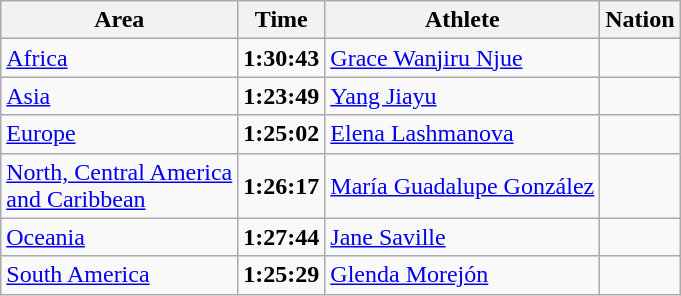<table class="wikitable">
<tr>
<th>Area</th>
<th>Time</th>
<th>Athlete</th>
<th>Nation</th>
</tr>
<tr>
<td><a href='#'>Africa</a> </td>
<td><strong>1:30:43</strong></td>
<td><a href='#'>Grace Wanjiru Njue</a></td>
<td></td>
</tr>
<tr>
<td><a href='#'>Asia</a> </td>
<td><strong>1:23:49</strong> </td>
<td><a href='#'>Yang Jiayu</a></td>
<td></td>
</tr>
<tr>
<td><a href='#'>Europe</a> </td>
<td><strong>1:25:02</strong></td>
<td><a href='#'>Elena Lashmanova</a></td>
<td></td>
</tr>
<tr>
<td><a href='#'>North, Central America<br> and Caribbean</a> </td>
<td><strong>1:26:17</strong></td>
<td><a href='#'>María Guadalupe González</a></td>
<td></td>
</tr>
<tr>
<td><a href='#'>Oceania</a> </td>
<td><strong>1:27:44</strong></td>
<td><a href='#'>Jane Saville</a></td>
<td></td>
</tr>
<tr>
<td><a href='#'>South America</a> </td>
<td><strong>1:25:29</strong></td>
<td><a href='#'>Glenda Morejón</a></td>
<td></td>
</tr>
</table>
